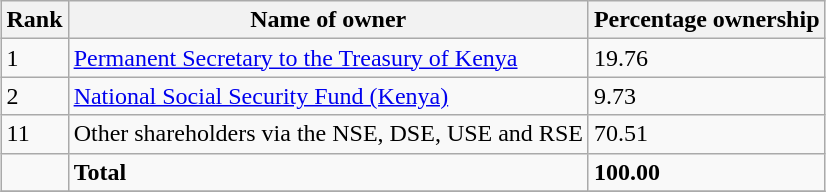<table class="wikitable sortable" style="margin: 0.5em auto">
<tr>
<th>Rank</th>
<th>Name of owner</th>
<th>Percentage ownership</th>
</tr>
<tr>
<td>1</td>
<td><a href='#'>Permanent Secretary to the Treasury of Kenya</a></td>
<td>19.76</td>
</tr>
<tr>
<td>2</td>
<td><a href='#'>National Social Security Fund (Kenya)</a></td>
<td>9.73</td>
</tr>
<tr>
<td>11</td>
<td>Other shareholders via the NSE, DSE, USE and RSE</td>
<td>70.51</td>
</tr>
<tr>
<td></td>
<td><strong>Total</strong></td>
<td><strong>100.00</strong></td>
</tr>
<tr>
</tr>
</table>
